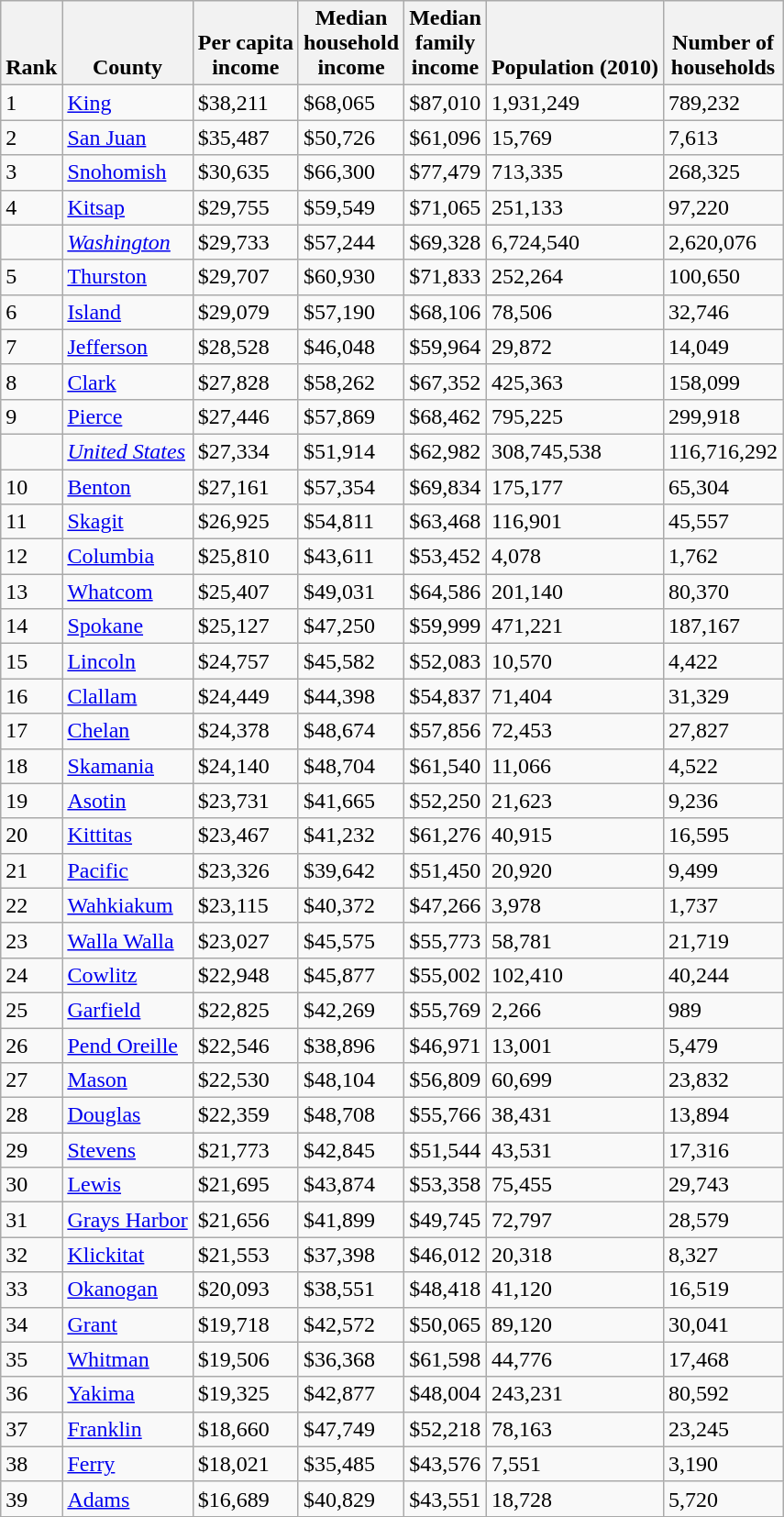<table class="wikitable sortable">
<tr valign=bottom>
<th>Rank</th>
<th>County</th>
<th>Per capita<br>income</th>
<th>Median<br>household<br>income</th>
<th>Median<br>family<br>income</th>
<th>Population (2010)</th>
<th>Number of<br>households</th>
</tr>
<tr>
<td>1</td>
<td><a href='#'>King</a></td>
<td>$38,211</td>
<td>$68,065</td>
<td>$87,010</td>
<td>1,931,249</td>
<td>789,232</td>
</tr>
<tr>
<td>2</td>
<td><a href='#'>San Juan</a></td>
<td>$35,487</td>
<td>$50,726</td>
<td>$61,096</td>
<td>15,769</td>
<td>7,613</td>
</tr>
<tr>
<td>3</td>
<td><a href='#'>Snohomish</a></td>
<td>$30,635</td>
<td>$66,300</td>
<td>$77,479</td>
<td>713,335</td>
<td>268,325</td>
</tr>
<tr>
<td>4</td>
<td><a href='#'>Kitsap</a></td>
<td>$29,755</td>
<td>$59,549</td>
<td>$71,065</td>
<td>251,133</td>
<td>97,220</td>
</tr>
<tr>
<td></td>
<td><em><a href='#'>Washington</a></em></td>
<td>$29,733</td>
<td>$57,244</td>
<td>$69,328</td>
<td>6,724,540</td>
<td>2,620,076</td>
</tr>
<tr>
<td>5</td>
<td><a href='#'>Thurston</a></td>
<td>$29,707</td>
<td>$60,930</td>
<td>$71,833</td>
<td>252,264</td>
<td>100,650</td>
</tr>
<tr>
<td>6</td>
<td><a href='#'>Island</a></td>
<td>$29,079</td>
<td>$57,190</td>
<td>$68,106</td>
<td>78,506</td>
<td>32,746</td>
</tr>
<tr>
<td>7</td>
<td><a href='#'>Jefferson</a></td>
<td>$28,528</td>
<td>$46,048</td>
<td>$59,964</td>
<td>29,872</td>
<td>14,049</td>
</tr>
<tr>
<td>8</td>
<td><a href='#'>Clark</a></td>
<td>$27,828</td>
<td>$58,262</td>
<td>$67,352</td>
<td>425,363</td>
<td>158,099</td>
</tr>
<tr>
<td>9</td>
<td><a href='#'>Pierce</a></td>
<td>$27,446</td>
<td>$57,869</td>
<td>$68,462</td>
<td>795,225</td>
<td>299,918</td>
</tr>
<tr>
<td></td>
<td><em><a href='#'>United States</a></em></td>
<td>$27,334</td>
<td>$51,914</td>
<td>$62,982</td>
<td>308,745,538</td>
<td>116,716,292</td>
</tr>
<tr>
<td>10</td>
<td><a href='#'>Benton</a></td>
<td>$27,161</td>
<td>$57,354</td>
<td>$69,834</td>
<td>175,177</td>
<td>65,304</td>
</tr>
<tr>
<td>11</td>
<td><a href='#'>Skagit</a></td>
<td>$26,925</td>
<td>$54,811</td>
<td>$63,468</td>
<td>116,901</td>
<td>45,557</td>
</tr>
<tr>
<td>12</td>
<td><a href='#'>Columbia</a></td>
<td>$25,810</td>
<td>$43,611</td>
<td>$53,452</td>
<td>4,078</td>
<td>1,762</td>
</tr>
<tr>
<td>13</td>
<td><a href='#'>Whatcom</a></td>
<td>$25,407</td>
<td>$49,031</td>
<td>$64,586</td>
<td>201,140</td>
<td>80,370</td>
</tr>
<tr>
<td>14</td>
<td><a href='#'>Spokane</a></td>
<td>$25,127</td>
<td>$47,250</td>
<td>$59,999</td>
<td>471,221</td>
<td>187,167</td>
</tr>
<tr>
<td>15</td>
<td><a href='#'>Lincoln</a></td>
<td>$24,757</td>
<td>$45,582</td>
<td>$52,083</td>
<td>10,570</td>
<td>4,422</td>
</tr>
<tr>
<td>16</td>
<td><a href='#'>Clallam</a></td>
<td>$24,449</td>
<td>$44,398</td>
<td>$54,837</td>
<td>71,404</td>
<td>31,329</td>
</tr>
<tr>
<td>17</td>
<td><a href='#'>Chelan</a></td>
<td>$24,378</td>
<td>$48,674</td>
<td>$57,856</td>
<td>72,453</td>
<td>27,827</td>
</tr>
<tr>
<td>18</td>
<td><a href='#'>Skamania</a></td>
<td>$24,140</td>
<td>$48,704</td>
<td>$61,540</td>
<td>11,066</td>
<td>4,522</td>
</tr>
<tr>
<td>19</td>
<td><a href='#'>Asotin</a></td>
<td>$23,731</td>
<td>$41,665</td>
<td>$52,250</td>
<td>21,623</td>
<td>9,236</td>
</tr>
<tr>
<td>20</td>
<td><a href='#'>Kittitas</a></td>
<td>$23,467</td>
<td>$41,232</td>
<td>$61,276</td>
<td>40,915</td>
<td>16,595</td>
</tr>
<tr>
<td>21</td>
<td><a href='#'>Pacific</a></td>
<td>$23,326</td>
<td>$39,642</td>
<td>$51,450</td>
<td>20,920</td>
<td>9,499</td>
</tr>
<tr>
<td>22</td>
<td><a href='#'>Wahkiakum</a></td>
<td>$23,115</td>
<td>$40,372</td>
<td>$47,266</td>
<td>3,978</td>
<td>1,737</td>
</tr>
<tr>
<td>23</td>
<td><a href='#'>Walla Walla</a></td>
<td>$23,027</td>
<td>$45,575</td>
<td>$55,773</td>
<td>58,781</td>
<td>21,719</td>
</tr>
<tr>
<td>24</td>
<td><a href='#'>Cowlitz</a></td>
<td>$22,948</td>
<td>$45,877</td>
<td>$55,002</td>
<td>102,410</td>
<td>40,244</td>
</tr>
<tr>
<td>25</td>
<td><a href='#'>Garfield</a></td>
<td>$22,825</td>
<td>$42,269</td>
<td>$55,769</td>
<td>2,266</td>
<td>989</td>
</tr>
<tr>
<td>26</td>
<td><a href='#'>Pend Oreille</a></td>
<td>$22,546</td>
<td>$38,896</td>
<td>$46,971</td>
<td>13,001</td>
<td>5,479</td>
</tr>
<tr>
<td>27</td>
<td><a href='#'>Mason</a></td>
<td>$22,530</td>
<td>$48,104</td>
<td>$56,809</td>
<td>60,699</td>
<td>23,832</td>
</tr>
<tr>
<td>28</td>
<td><a href='#'>Douglas</a></td>
<td>$22,359</td>
<td>$48,708</td>
<td>$55,766</td>
<td>38,431</td>
<td>13,894</td>
</tr>
<tr>
<td>29</td>
<td><a href='#'>Stevens</a></td>
<td>$21,773</td>
<td>$42,845</td>
<td>$51,544</td>
<td>43,531</td>
<td>17,316</td>
</tr>
<tr>
<td>30</td>
<td><a href='#'>Lewis</a></td>
<td>$21,695</td>
<td>$43,874</td>
<td>$53,358</td>
<td>75,455</td>
<td>29,743</td>
</tr>
<tr>
<td>31</td>
<td><a href='#'>Grays Harbor</a></td>
<td>$21,656</td>
<td>$41,899</td>
<td>$49,745</td>
<td>72,797</td>
<td>28,579</td>
</tr>
<tr>
<td>32</td>
<td><a href='#'>Klickitat</a></td>
<td>$21,553</td>
<td>$37,398</td>
<td>$46,012</td>
<td>20,318</td>
<td>8,327</td>
</tr>
<tr>
<td>33</td>
<td><a href='#'>Okanogan</a></td>
<td>$20,093</td>
<td>$38,551</td>
<td>$48,418</td>
<td>41,120</td>
<td>16,519</td>
</tr>
<tr>
<td>34</td>
<td><a href='#'>Grant</a></td>
<td>$19,718</td>
<td>$42,572</td>
<td>$50,065</td>
<td>89,120</td>
<td>30,041</td>
</tr>
<tr>
<td>35</td>
<td><a href='#'>Whitman</a></td>
<td>$19,506</td>
<td>$36,368</td>
<td>$61,598</td>
<td>44,776</td>
<td>17,468</td>
</tr>
<tr>
<td>36</td>
<td><a href='#'>Yakima</a></td>
<td>$19,325</td>
<td>$42,877</td>
<td>$48,004</td>
<td>243,231</td>
<td>80,592</td>
</tr>
<tr>
<td>37</td>
<td><a href='#'>Franklin</a></td>
<td>$18,660</td>
<td>$47,749</td>
<td>$52,218</td>
<td>78,163</td>
<td>23,245</td>
</tr>
<tr>
<td>38</td>
<td><a href='#'>Ferry</a></td>
<td>$18,021</td>
<td>$35,485</td>
<td>$43,576</td>
<td>7,551</td>
<td>3,190</td>
</tr>
<tr>
<td>39</td>
<td><a href='#'>Adams</a></td>
<td>$16,689</td>
<td>$40,829</td>
<td>$43,551</td>
<td>18,728</td>
<td>5,720</td>
</tr>
<tr>
</tr>
</table>
